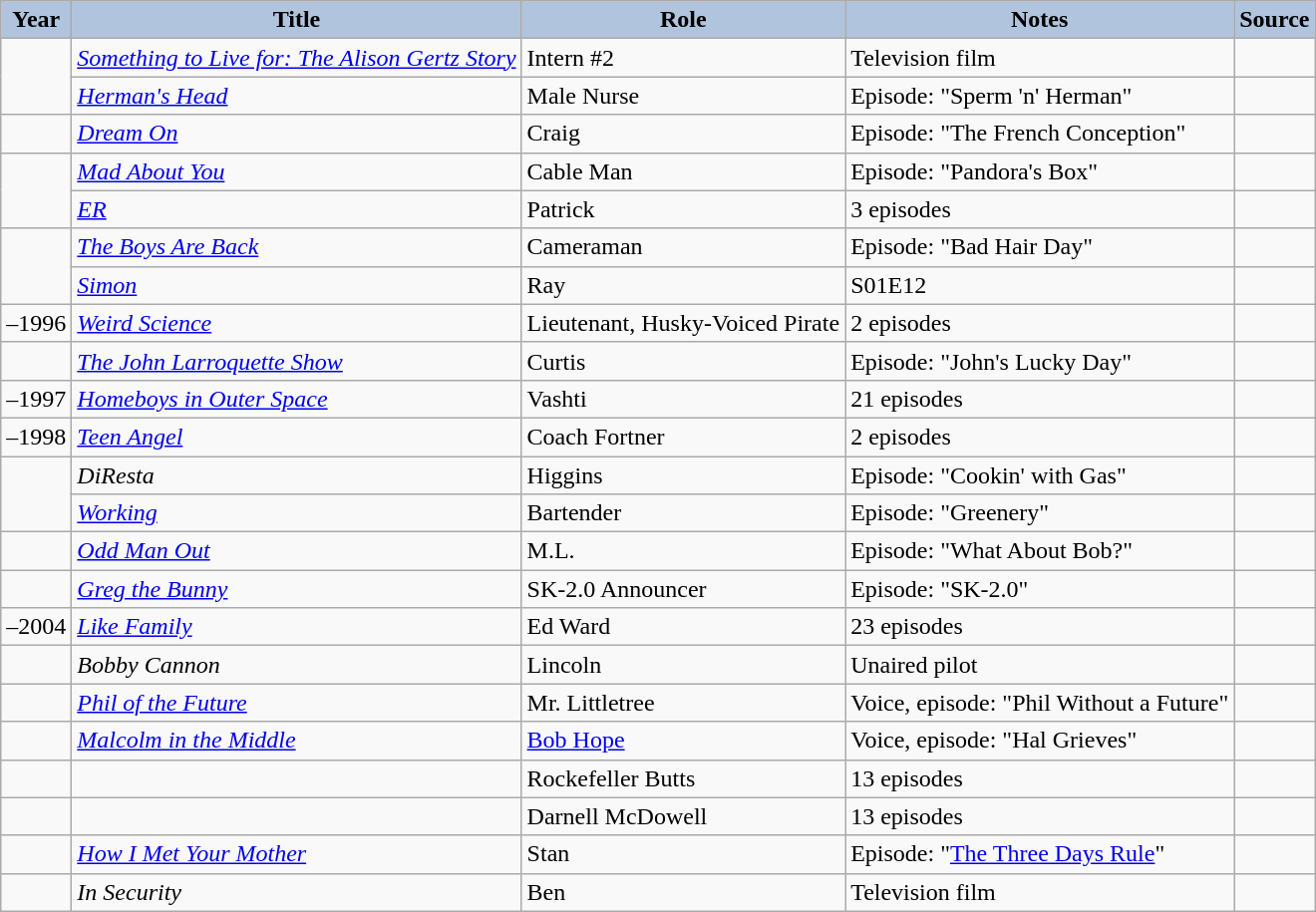<table class="wikitable sortable plainrowheaders">
<tr>
<th style="background:#b0c4de;">Year </th>
<th style="background:#b0c4de;">Title</th>
<th style="background:#b0c4de;">Role </th>
<th style="background:#b0c4de;" class="unsortable">Notes </th>
<th style="background:#b0c4de;" class="unsortable">Source</th>
</tr>
<tr>
<td rowspan="2"></td>
<td><em><a href='#'>Something to Live for: The Alison Gertz Story</a></em></td>
<td>Intern #2</td>
<td>Television film</td>
<td> </td>
</tr>
<tr>
<td><em><a href='#'>Herman's Head</a></em></td>
<td>Male Nurse</td>
<td>Episode: "Sperm 'n' Herman"</td>
<td> </td>
</tr>
<tr>
<td></td>
<td><em><a href='#'>Dream On</a></em></td>
<td>Craig</td>
<td>Episode: "The French Conception"</td>
<td> </td>
</tr>
<tr>
<td rowspan="2"></td>
<td><em><a href='#'>Mad About You</a></em></td>
<td>Cable Man</td>
<td>Episode: "Pandora's Box"</td>
<td> </td>
</tr>
<tr>
<td><em><a href='#'>ER</a></em></td>
<td>Patrick</td>
<td>3 episodes</td>
<td> </td>
</tr>
<tr>
<td rowspan="2"></td>
<td><em><a href='#'>The Boys Are Back</a></em></td>
<td>Cameraman</td>
<td>Episode: "Bad Hair Day"</td>
<td> </td>
</tr>
<tr>
<td><em><a href='#'>Simon</a></em></td>
<td>Ray</td>
<td>S01E12</td>
<td>  </td>
</tr>
<tr>
<td>–1996</td>
<td><em><a href='#'>Weird Science</a></em></td>
<td>Lieutenant, Husky-Voiced Pirate</td>
<td>2 episodes</td>
<td> </td>
</tr>
<tr>
<td></td>
<td><em><a href='#'>The John Larroquette Show</a></em></td>
<td>Curtis</td>
<td>Episode: "John's Lucky Day"</td>
<td> </td>
</tr>
<tr>
<td>–1997</td>
<td><em><a href='#'>Homeboys in Outer Space</a></em></td>
<td>Vashti</td>
<td>21 episodes</td>
<td></td>
</tr>
<tr>
<td>–1998</td>
<td><em><a href='#'>Teen Angel</a></em></td>
<td>Coach Fortner</td>
<td>2 episodes</td>
<td> </td>
</tr>
<tr>
<td rowspan="2"></td>
<td><em>DiResta</em></td>
<td>Higgins</td>
<td>Episode: "Cookin' with Gas"</td>
<td> </td>
</tr>
<tr>
<td><em><a href='#'>Working</a></em></td>
<td>Bartender</td>
<td>Episode: "Greenery"</td>
<td> </td>
</tr>
<tr>
<td></td>
<td><em><a href='#'>Odd Man Out</a></em></td>
<td>M.L.</td>
<td>Episode: "What About Bob?"</td>
<td> </td>
</tr>
<tr>
<td></td>
<td><em><a href='#'>Greg the Bunny</a></em></td>
<td>SK-2.0 Announcer</td>
<td>Episode: "SK-2.0"</td>
<td> </td>
</tr>
<tr>
<td>–2004</td>
<td><em><a href='#'>Like Family</a></em></td>
<td>Ed Ward</td>
<td>23 episodes</td>
<td></td>
</tr>
<tr>
<td></td>
<td><em>Bobby Cannon</em></td>
<td>Lincoln</td>
<td>Unaired pilot</td>
<td></td>
</tr>
<tr>
<td></td>
<td><em><a href='#'>Phil of the Future</a></em></td>
<td>Mr. Littletree</td>
<td>Voice, episode: "Phil Without a Future"</td>
<td></td>
</tr>
<tr>
<td></td>
<td><em><a href='#'>Malcolm in the Middle</a></em></td>
<td><a href='#'>Bob Hope</a></td>
<td>Voice, episode: "Hal Grieves"</td>
<td></td>
</tr>
<tr>
<td></td>
<td><em></em></td>
<td>Rockefeller Butts</td>
<td>13 episodes</td>
<td></td>
</tr>
<tr>
<td></td>
<td><em></em></td>
<td>Darnell McDowell</td>
<td>13 episodes</td>
<td></td>
</tr>
<tr>
<td></td>
<td><em><a href='#'>How I Met Your Mother</a></em></td>
<td>Stan</td>
<td>Episode: "<a href='#'>The Three Days Rule</a>"</td>
<td></td>
</tr>
<tr>
<td></td>
<td><em>In Security</em></td>
<td>Ben</td>
<td>Television film</td>
<td></td>
</tr>
</table>
